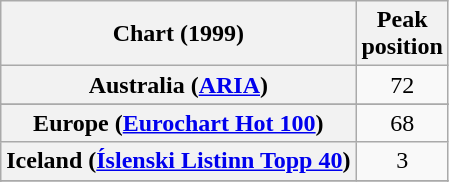<table class="wikitable sortable plainrowheaders" style="text-align:center">
<tr>
<th>Chart (1999)</th>
<th>Peak<br>position</th>
</tr>
<tr>
<th scope="row">Australia (<a href='#'>ARIA</a>)</th>
<td>72</td>
</tr>
<tr>
</tr>
<tr>
<th scope="row">Europe (<a href='#'>Eurochart Hot 100</a>)</th>
<td>68</td>
</tr>
<tr>
<th scope="row">Iceland (<a href='#'>Íslenski Listinn Topp 40</a>)</th>
<td>3</td>
</tr>
<tr>
</tr>
<tr>
</tr>
<tr>
</tr>
<tr>
</tr>
<tr>
</tr>
</table>
